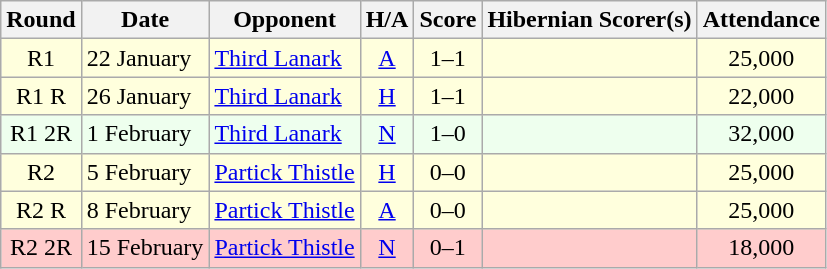<table class="wikitable" style="text-align:center">
<tr>
<th>Round</th>
<th>Date</th>
<th>Opponent</th>
<th>H/A</th>
<th>Score</th>
<th>Hibernian Scorer(s)</th>
<th>Attendance</th>
</tr>
<tr bgcolor=#FFFFDD>
<td>R1</td>
<td align=left>22 January</td>
<td align=left><a href='#'>Third Lanark</a></td>
<td><a href='#'>A</a></td>
<td>1–1</td>
<td align=left></td>
<td>25,000</td>
</tr>
<tr bgcolor=#FFFFDD>
<td>R1 R</td>
<td align=left>26 January</td>
<td align=left><a href='#'>Third Lanark</a></td>
<td><a href='#'>H</a></td>
<td>1–1</td>
<td align=left></td>
<td>22,000</td>
</tr>
<tr bgcolor=#EEFFEE>
<td>R1 2R</td>
<td align=left>1 February</td>
<td align=left><a href='#'>Third Lanark</a></td>
<td><a href='#'>N</a></td>
<td>1–0</td>
<td align=left></td>
<td>32,000</td>
</tr>
<tr bgcolor=#FFFFDD>
<td>R2</td>
<td align=left>5 February</td>
<td align=left><a href='#'>Partick Thistle</a></td>
<td><a href='#'>H</a></td>
<td>0–0</td>
<td align=left></td>
<td>25,000</td>
</tr>
<tr bgcolor=#FFFFDD>
<td>R2 R</td>
<td align=left>8 February</td>
<td align=left><a href='#'>Partick Thistle</a></td>
<td><a href='#'>A</a></td>
<td>0–0</td>
<td align=left></td>
<td>25,000</td>
</tr>
<tr bgcolor=#FFCCCC>
<td>R2 2R</td>
<td align=left>15 February</td>
<td align=left><a href='#'>Partick Thistle</a></td>
<td><a href='#'>N</a></td>
<td>0–1</td>
<td align=left></td>
<td>18,000</td>
</tr>
</table>
